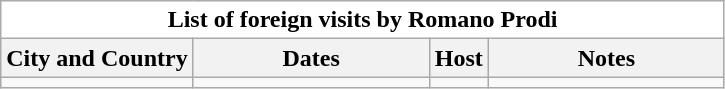<table class="wikitable mw-collapsible mw-collapsed" cellspacing="0" cellpadding="0">
<tr>
<td colspan="4" bgcolor="white" align="center" style="color:black;"><strong>List of foreign visits by Romano Prodi</strong></td>
</tr>
<tr bgcolor="#efefef">
<th rowspan="1">City and Country</th>
<th rowspan="1" width="150" align="center">Dates</th>
<th colspan="1" align="center">Host</th>
<th rowspan="1" width="150" align="center">Notes</th>
</tr>
<tr>
<td></td>
<td></td>
<td></td>
<td></td>
</tr>
</table>
